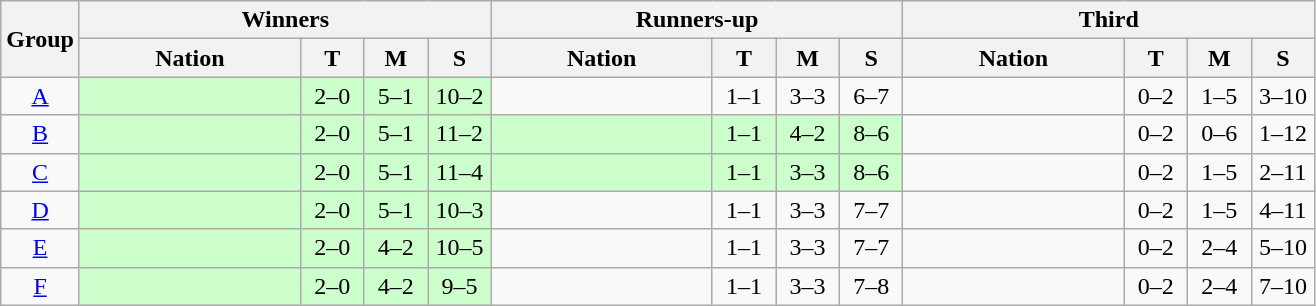<table class="wikitable nowrap" style=text-align:center>
<tr>
<th rowspan=2>Group</th>
<th colspan=4>Winners</th>
<th colspan=4>Runners-up</th>
<th colspan=4>Third</th>
</tr>
<tr>
<th width=140>Nation</th>
<th width=35>T</th>
<th width=35>M</th>
<th width=35>S</th>
<th width=140>Nation</th>
<th width=35>T</th>
<th width=35>M</th>
<th width=35>S</th>
<th width=140>Nation</th>
<th width=35>T</th>
<th width=35>M</th>
<th width=35>S</th>
</tr>
<tr>
<td><a href='#'>A</a></td>
<td style=text-align:left bgcolor=ccffcc></td>
<td bgcolor=ccffcc>2–0</td>
<td bgcolor=ccffcc>5–1</td>
<td bgcolor=ccffcc>10–2</td>
<td style=text-align:left bgcolor=></td>
<td bgcolor=>1–1</td>
<td bgcolor=>3–3</td>
<td bgcolor=>6–7</td>
<td style=text-align:left bgcolor=></td>
<td bgcolor=>0–2</td>
<td bgcolor=>1–5</td>
<td bgcolor=>3–10</td>
</tr>
<tr>
<td><a href='#'>B</a></td>
<td style=text-align:left bgcolor=ccffcc></td>
<td bgcolor=ccffcc>2–0</td>
<td bgcolor=ccffcc>5–1</td>
<td bgcolor=ccffcc>11–2</td>
<td style=text-align:left bgcolor=ccffcc></td>
<td bgcolor=ccffcc>1–1</td>
<td bgcolor=ccffcc>4–2</td>
<td bgcolor=ccffcc>8–6</td>
<td style=text-align:left bgcolor=></td>
<td bgcolor=>0–2</td>
<td bgcolor=>0–6</td>
<td bgcolor=>1–12</td>
</tr>
<tr>
<td><a href='#'>C</a></td>
<td style=text-align:left bgcolor=ccffcc></td>
<td bgcolor=ccffcc>2–0</td>
<td bgcolor=ccffcc>5–1</td>
<td bgcolor=ccffcc>11–4</td>
<td style=text-align:left bgcolor=ccffcc></td>
<td bgcolor=ccffcc>1–1</td>
<td bgcolor=ccffcc>3–3</td>
<td bgcolor=ccffcc>8–6</td>
<td style=text-align:left bgcolor=></td>
<td bgcolor=>0–2</td>
<td bgcolor=>1–5</td>
<td bgcolor=>2–11</td>
</tr>
<tr>
<td><a href='#'>D</a></td>
<td style=text-align:left bgcolor=ccffcc></td>
<td bgcolor=ccffcc>2–0</td>
<td bgcolor=ccffcc>5–1</td>
<td bgcolor=ccffcc>10–3</td>
<td style=text-align:left bgcolor=></td>
<td bgcolor=>1–1</td>
<td bgcolor=>3–3</td>
<td bgcolor=>7–7</td>
<td style=text-align:left bgcolor=></td>
<td bgcolor=>0–2</td>
<td bgcolor=>1–5</td>
<td bgcolor=>4–11</td>
</tr>
<tr>
<td><a href='#'>E</a></td>
<td style=text-align:left bgcolor=ccffcc></td>
<td bgcolor=ccffcc>2–0</td>
<td bgcolor=ccffcc>4–2</td>
<td bgcolor=ccffcc>10–5</td>
<td style=text-align:left bgcolor=></td>
<td bgcolor=>1–1</td>
<td bgcolor=>3–3</td>
<td bgcolor=>7–7</td>
<td style=text-align:left bgcolor=></td>
<td bgcolor=>0–2</td>
<td bgcolor=>2–4</td>
<td bgcolor=>5–10</td>
</tr>
<tr>
<td style=text-align:center><a href='#'>F</a></td>
<td style=text-align:left bgcolor=ccffcc></td>
<td bgcolor=ccffcc>2–0</td>
<td bgcolor=ccffcc>4–2</td>
<td bgcolor=ccffcc>9–5</td>
<td style=text-align:left bgcolor=></td>
<td bgcolor=>1–1</td>
<td bgcolor=>3–3</td>
<td bgcolor=>7–8</td>
<td style=text-align:left bgcolor=></td>
<td bgcolor=>0–2</td>
<td bgcolor=>2–4</td>
<td bgcolor=>7–10</td>
</tr>
</table>
